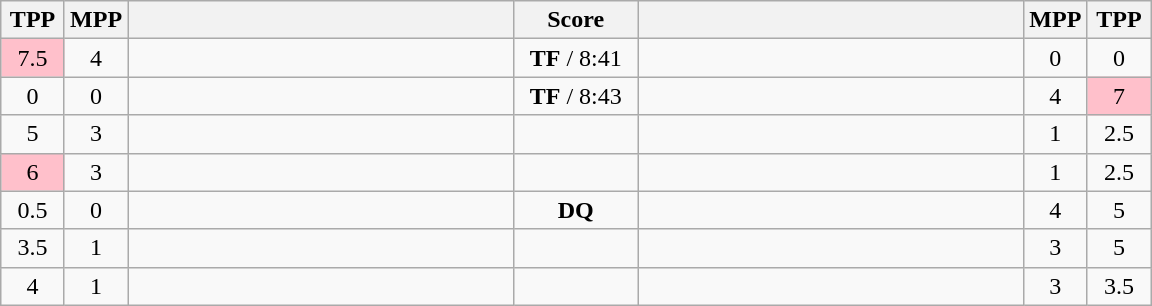<table class="wikitable" style="text-align: center;" |>
<tr>
<th width="35">TPP</th>
<th width="35">MPP</th>
<th width="250"></th>
<th width="75">Score</th>
<th width="250"></th>
<th width="35">MPP</th>
<th width="35">TPP</th>
</tr>
<tr>
<td bgcolor=pink>7.5</td>
<td>4</td>
<td style="text-align:left;"></td>
<td><strong>TF</strong> / 8:41</td>
<td style="text-align:left;"><strong></strong></td>
<td>0</td>
<td>0</td>
</tr>
<tr>
<td>0</td>
<td>0</td>
<td style="text-align:left;"><strong></strong></td>
<td><strong>TF</strong> / 8:43</td>
<td style="text-align:left;"></td>
<td>4</td>
<td bgcolor=pink>7</td>
</tr>
<tr>
<td>5</td>
<td>3</td>
<td style="text-align:left;"></td>
<td></td>
<td style="text-align:left;"><strong></strong></td>
<td>1</td>
<td>2.5</td>
</tr>
<tr>
<td bgcolor=pink>6</td>
<td>3</td>
<td style="text-align:left;"></td>
<td></td>
<td style="text-align:left;"><strong></strong></td>
<td>1</td>
<td>2.5</td>
</tr>
<tr>
<td>0.5</td>
<td>0</td>
<td style="text-align:left;"><strong></strong></td>
<td><strong>DQ</strong></td>
<td style="text-align:left;"></td>
<td>4</td>
<td>5</td>
</tr>
<tr>
<td>3.5</td>
<td>1</td>
<td style="text-align:left;"><strong></strong></td>
<td></td>
<td style="text-align:left;"></td>
<td>3</td>
<td>5</td>
</tr>
<tr>
<td>4</td>
<td>1</td>
<td style="text-align:left;"><strong></strong></td>
<td></td>
<td style="text-align:left;"></td>
<td>3</td>
<td>3.5</td>
</tr>
</table>
